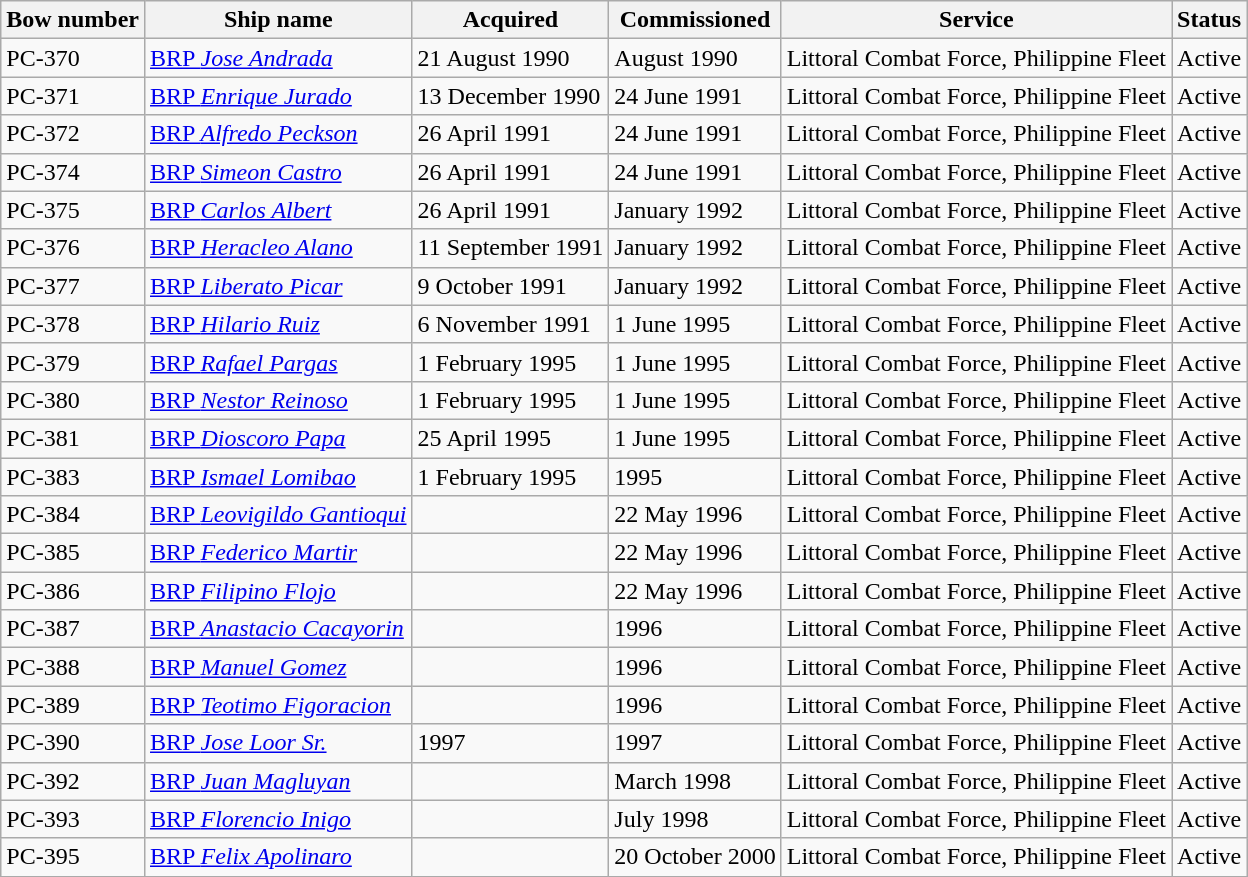<table class="wikitable">
<tr>
<th>Bow number</th>
<th>Ship name</th>
<th>Acquired</th>
<th>Commissioned</th>
<th>Service</th>
<th>Status</th>
</tr>
<tr>
<td>PC-370</td>
<td><a href='#'>BRP <em>Jose Andrada</em></a></td>
<td>21 August 1990</td>
<td>August 1990</td>
<td>Littoral Combat Force, Philippine Fleet</td>
<td>Active</td>
</tr>
<tr>
<td>PC-371</td>
<td><a href='#'>BRP <em>Enrique Jurado</em></a></td>
<td>13 December 1990</td>
<td>24 June 1991</td>
<td>Littoral Combat Force, Philippine Fleet</td>
<td>Active</td>
</tr>
<tr>
<td>PC-372</td>
<td><a href='#'>BRP <em>Alfredo Peckson</em></a></td>
<td>26 April 1991</td>
<td>24 June 1991</td>
<td>Littoral Combat Force, Philippine Fleet</td>
<td>Active</td>
</tr>
<tr>
<td>PC-374</td>
<td><a href='#'>BRP <em>Simeon Castro</em></a></td>
<td>26 April 1991</td>
<td>24 June 1991</td>
<td>Littoral Combat Force, Philippine Fleet</td>
<td>Active</td>
</tr>
<tr>
<td>PC-375</td>
<td><a href='#'>BRP <em>Carlos Albert</em></a></td>
<td>26 April 1991</td>
<td>January 1992</td>
<td>Littoral Combat Force, Philippine Fleet</td>
<td>Active</td>
</tr>
<tr>
<td>PC-376</td>
<td><a href='#'>BRP <em>Heracleo Alano</em></a></td>
<td>11 September 1991</td>
<td>January 1992</td>
<td>Littoral Combat Force, Philippine Fleet</td>
<td>Active</td>
</tr>
<tr>
<td>PC-377</td>
<td><a href='#'>BRP <em>Liberato Picar</em></a></td>
<td>9 October 1991</td>
<td>January 1992</td>
<td>Littoral Combat Force, Philippine Fleet</td>
<td>Active</td>
</tr>
<tr>
<td>PC-378</td>
<td><a href='#'>BRP <em>Hilario Ruiz</em></a></td>
<td>6 November 1991</td>
<td>1 June 1995</td>
<td>Littoral Combat Force, Philippine Fleet</td>
<td>Active</td>
</tr>
<tr>
<td>PC-379</td>
<td><a href='#'>BRP <em>Rafael Pargas</em></a></td>
<td>1 February 1995</td>
<td>1 June 1995</td>
<td>Littoral Combat Force, Philippine Fleet</td>
<td>Active</td>
</tr>
<tr>
<td>PC-380</td>
<td><a href='#'>BRP <em>Nestor Reinoso</em></a></td>
<td>1 February 1995</td>
<td>1 June 1995</td>
<td>Littoral Combat Force, Philippine Fleet</td>
<td>Active</td>
</tr>
<tr>
<td>PC-381</td>
<td><a href='#'>BRP <em>Dioscoro Papa</em></a></td>
<td>25 April 1995</td>
<td>1 June 1995</td>
<td>Littoral Combat Force, Philippine Fleet</td>
<td>Active</td>
</tr>
<tr>
<td>PC-383</td>
<td><a href='#'>BRP <em>Ismael Lomibao</em></a></td>
<td>1 February 1995</td>
<td>1995</td>
<td>Littoral Combat Force, Philippine Fleet</td>
<td>Active</td>
</tr>
<tr>
<td>PC-384</td>
<td><a href='#'>BRP <em>Leovigildo Gantioqui</em></a></td>
<td></td>
<td>22 May 1996</td>
<td>Littoral Combat Force, Philippine Fleet</td>
<td>Active</td>
</tr>
<tr>
<td>PC-385</td>
<td><a href='#'>BRP <em>Federico Martir</em></a></td>
<td></td>
<td>22 May 1996</td>
<td>Littoral Combat Force, Philippine Fleet</td>
<td>Active</td>
</tr>
<tr>
<td>PC-386</td>
<td><a href='#'>BRP <em>Filipino Flojo</em></a></td>
<td></td>
<td>22 May 1996</td>
<td>Littoral Combat Force, Philippine Fleet</td>
<td>Active</td>
</tr>
<tr>
<td>PC-387</td>
<td><a href='#'>BRP <em>Anastacio Cacayorin</em></a></td>
<td></td>
<td>1996</td>
<td>Littoral Combat Force, Philippine Fleet</td>
<td>Active</td>
</tr>
<tr>
<td>PC-388</td>
<td><a href='#'>BRP <em>Manuel Gomez</em></a></td>
<td></td>
<td>1996</td>
<td>Littoral Combat Force, Philippine Fleet</td>
<td>Active</td>
</tr>
<tr>
<td>PC-389</td>
<td><a href='#'>BRP <em>Teotimo Figoracion</em></a></td>
<td></td>
<td>1996</td>
<td>Littoral Combat Force, Philippine Fleet</td>
<td>Active</td>
</tr>
<tr>
<td>PC-390</td>
<td><a href='#'>BRP <em>Jose Loor Sr.</em></a></td>
<td>1997</td>
<td>1997</td>
<td>Littoral Combat Force, Philippine Fleet</td>
<td>Active</td>
</tr>
<tr>
<td>PC-392</td>
<td><a href='#'>BRP <em>Juan Magluyan</em></a></td>
<td></td>
<td>March 1998</td>
<td>Littoral Combat Force, Philippine Fleet</td>
<td>Active</td>
</tr>
<tr>
<td>PC-393</td>
<td><a href='#'>BRP <em>Florencio Inigo</em></a></td>
<td></td>
<td>July 1998</td>
<td>Littoral Combat Force, Philippine Fleet</td>
<td>Active</td>
</tr>
<tr>
<td>PC-395</td>
<td><a href='#'>BRP <em>Felix Apolinaro</em></a></td>
<td></td>
<td>20 October 2000</td>
<td>Littoral Combat Force, Philippine Fleet</td>
<td>Active</td>
</tr>
<tr>
</tr>
<tr>
</tr>
</table>
